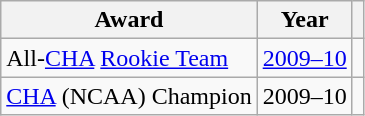<table class="wikitable">
<tr>
<th>Award</th>
<th>Year</th>
<th></th>
</tr>
<tr>
<td>All-<a href='#'>CHA</a> <a href='#'>Rookie Team</a></td>
<td><a href='#'>2009–10</a></td>
<td></td>
</tr>
<tr>
<td><a href='#'>CHA</a> (NCAA) Champion</td>
<td>2009–10</td>
<td></td>
</tr>
</table>
